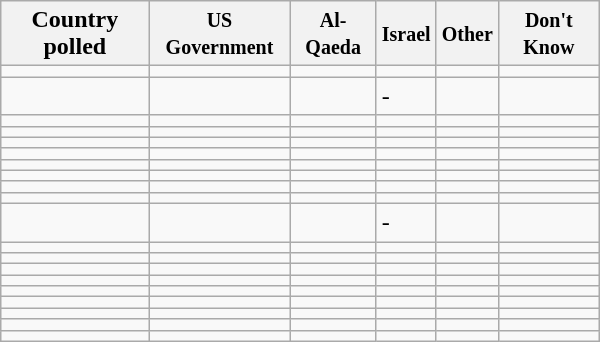<table class="wikitable sortable" style="width:400px; border:1px black;">
<tr>
<th>Country polled</th>
<th><small> US Government</small></th>
<th><small>Al-Qaeda</small></th>
<th><small>Israel</small></th>
<th><small> Other </small></th>
<th><small> Don't Know </small></th>
</tr>
<tr>
<td></td>
<td></td>
<td></td>
<td></td>
<td></td>
<td></td>
</tr>
<tr>
<td></td>
<td></td>
<td></td>
<td>-</td>
<td></td>
<td></td>
</tr>
<tr>
<td></td>
<td></td>
<td></td>
<td></td>
<td></td>
<td></td>
</tr>
<tr>
<td></td>
<td></td>
<td></td>
<td></td>
<td></td>
<td></td>
</tr>
<tr>
<td></td>
<td></td>
<td></td>
<td></td>
<td></td>
<td></td>
</tr>
<tr>
<td></td>
<td></td>
<td></td>
<td></td>
<td></td>
<td></td>
</tr>
<tr>
<td></td>
<td></td>
<td></td>
<td></td>
<td></td>
<td></td>
</tr>
<tr>
<td></td>
<td></td>
<td></td>
<td></td>
<td></td>
<td></td>
</tr>
<tr>
<td></td>
<td></td>
<td></td>
<td></td>
<td></td>
<td></td>
</tr>
<tr>
<td></td>
<td></td>
<td></td>
<td></td>
<td></td>
<td></td>
</tr>
<tr>
<td></td>
<td></td>
<td></td>
<td>-</td>
<td></td>
<td></td>
</tr>
<tr>
<td></td>
<td></td>
<td></td>
<td></td>
<td></td>
<td></td>
</tr>
<tr>
<td></td>
<td></td>
<td></td>
<td></td>
<td></td>
<td></td>
</tr>
<tr>
<td></td>
<td></td>
<td></td>
<td></td>
<td></td>
<td></td>
</tr>
<tr>
<td></td>
<td></td>
<td></td>
<td></td>
<td></td>
<td></td>
</tr>
<tr>
<td></td>
<td></td>
<td></td>
<td></td>
<td></td>
<td></td>
</tr>
<tr>
<td></td>
<td></td>
<td></td>
<td></td>
<td></td>
<td></td>
</tr>
<tr>
<td></td>
<td></td>
<td></td>
<td></td>
<td></td>
<td></td>
</tr>
<tr>
<td></td>
<td></td>
<td></td>
<td></td>
<td></td>
<td></td>
</tr>
<tr>
<td></td>
<td></td>
<td></td>
<td></td>
<td></td>
<td></td>
</tr>
</table>
